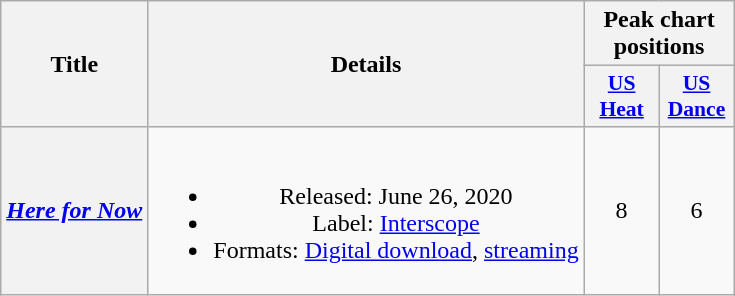<table class="wikitable plainrowheaders" style="text-align:center;">
<tr>
<th scope="col" rowspan="2">Title</th>
<th scope="col" rowspan="2">Details</th>
<th scope="col" colspan="2">Peak chart positions</th>
</tr>
<tr>
<th scope="col" style="width:3em;font-size:90%;"><a href='#'>US<br>Heat</a><br></th>
<th scope="col" style="width:3em;font-size:90%;"><a href='#'>US<br>Dance</a><br></th>
</tr>
<tr>
<th scope="row"><em><a href='#'>Here for Now</a></em></th>
<td><br><ul><li>Released: June 26, 2020</li><li>Label: <a href='#'>Interscope</a></li><li>Formats: <a href='#'>Digital download</a>, <a href='#'>streaming</a></li></ul></td>
<td>8</td>
<td>6</td>
</tr>
</table>
